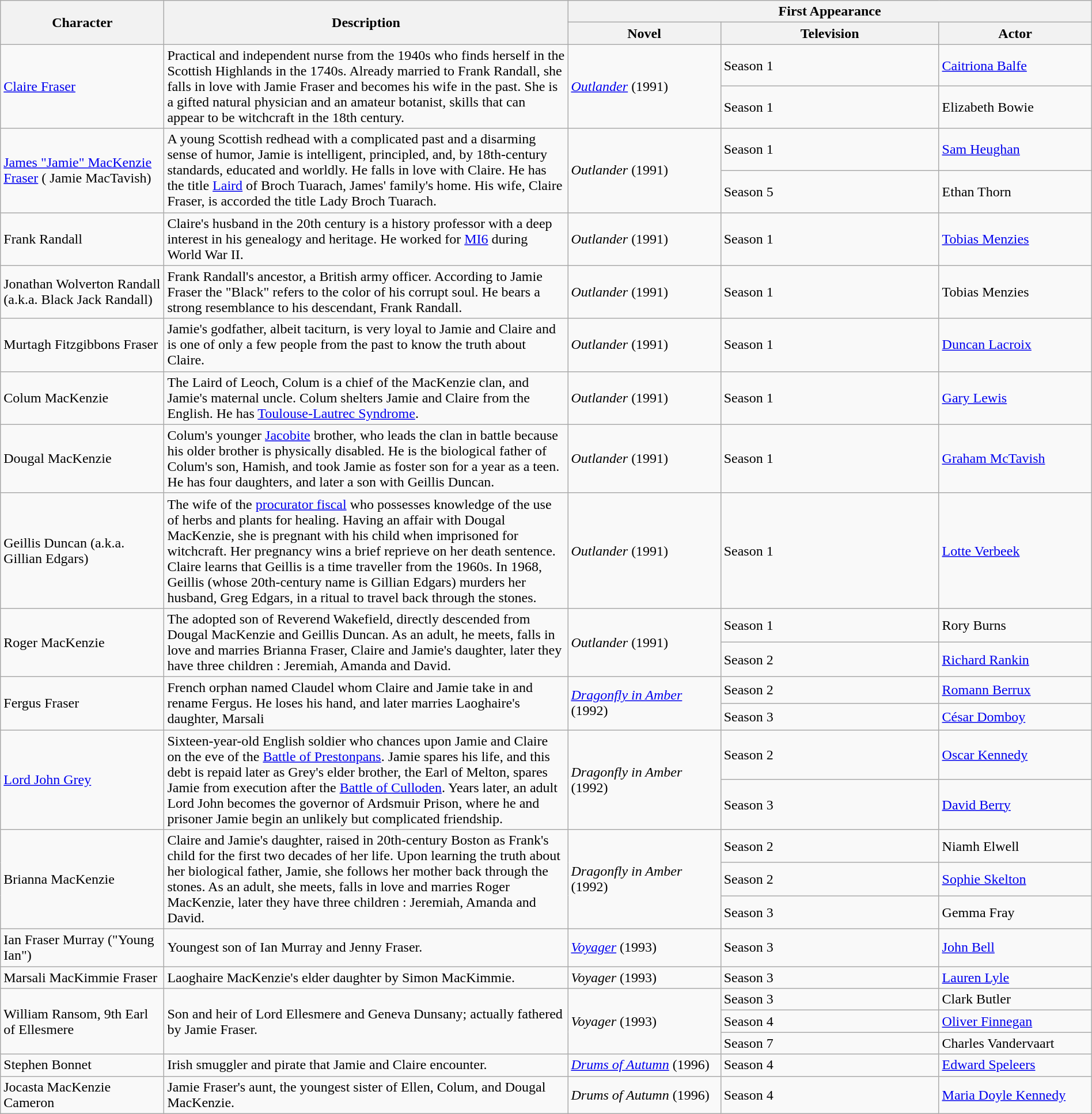<table class="wikitable plainrowheaders" width="100%">
<tr>
<th rowspan="2" style="width:15%;">Character</th>
<th rowspan="2" class="unsortable">Description</th>
<th colspan="3">First Appearance</th>
</tr>
<tr>
<th style="width:14%;">Novel</th>
<th style="width:20%;">Television</th>
<th style="width:14%;">Actor</th>
</tr>
<tr>
<td rowspan="2"><a href='#'>Claire Fraser</a></td>
<td rowspan="2">Practical and independent nurse from the 1940s who finds herself in the Scottish Highlands in the 1740s. Already married to Frank Randall, she falls in love with Jamie Fraser and becomes his wife in the past. She is a gifted natural physician and an amateur botanist, skills that can appear to be witchcraft in the 18th century.</td>
<td rowspan="2"><em><a href='#'>Outlander</a></em> (1991)</td>
<td>Season 1 </td>
<td><a href='#'>Caitriona Balfe</a></td>
</tr>
<tr>
<td>Season 1 </td>
<td>Elizabeth Bowie </td>
</tr>
<tr>
<td rowspan="2"><a href='#'>James "Jamie" MacKenzie Fraser</a> ( Jamie MacTavish)</td>
<td rowspan="2">A young Scottish redhead with a complicated past and a disarming sense of humor, Jamie is intelligent, principled, and, by 18th-century standards, educated and worldly. He falls in love with Claire. He has the title <a href='#'>Laird</a>  of Broch  Tuarach, James' family's home. His wife, Claire Fraser, is accorded the title Lady Broch Tuarach.</td>
<td rowspan="2"><em>Outlander</em> (1991)</td>
<td>Season 1 </td>
<td><a href='#'>Sam Heughan</a></td>
</tr>
<tr>
<td>Season 5 </td>
<td>Ethan Thorn </td>
</tr>
<tr>
<td>Frank Randall</td>
<td>Claire's husband in the 20th century is a history professor with a deep interest in his genealogy and heritage. He worked for <a href='#'>MI6</a> during World War II.</td>
<td><em>Outlander</em> (1991)</td>
<td>Season 1 </td>
<td><a href='#'>Tobias Menzies</a></td>
</tr>
<tr>
<td>Jonathan Wolverton Randall (a.k.a. Black Jack Randall)</td>
<td>Frank Randall's ancestor, a British army officer.  According to Jamie Fraser the "Black" refers to the color of his corrupt soul. He bears a strong resemblance to his descendant, Frank Randall.</td>
<td><em>Outlander</em> (1991)</td>
<td>Season 1 </td>
<td>Tobias Menzies</td>
</tr>
<tr>
<td>Murtagh Fitzgibbons Fraser</td>
<td>Jamie's godfather, albeit taciturn, is very loyal to Jamie and Claire and is one of only a few people from the past to know the truth about Claire.</td>
<td><em>Outlander</em> (1991)</td>
<td>Season 1 </td>
<td><a href='#'>Duncan Lacroix</a></td>
</tr>
<tr>
<td>Colum MacKenzie</td>
<td>The Laird of Leoch,  Colum is a chief of the MacKenzie clan, and Jamie's maternal uncle. Colum shelters Jamie and Claire from the English. He has <a href='#'>Toulouse-Lautrec Syndrome</a>.</td>
<td><em>Outlander</em> (1991)</td>
<td>Season 1 </td>
<td><a href='#'>Gary Lewis</a></td>
</tr>
<tr>
<td>Dougal MacKenzie</td>
<td>Colum's younger <a href='#'>Jacobite</a> brother, who leads the clan in battle because his older brother is physically disabled. He is the biological father of Colum's son, Hamish, and took Jamie as foster son for a year as a teen. He has four daughters, and later a son with Geillis Duncan.</td>
<td><em>Outlander</em> (1991)</td>
<td>Season 1 </td>
<td><a href='#'>Graham McTavish</a></td>
</tr>
<tr>
<td>Geillis Duncan (a.k.a. Gillian Edgars)</td>
<td>The wife of the <a href='#'>procurator fiscal</a> who possesses knowledge of the use of herbs and plants for healing. Having an affair with Dougal MacKenzie, she is pregnant with his child when imprisoned for witchcraft. Her pregnancy wins a brief reprieve on her death sentence. Claire learns that Geillis is a time traveller from the 1960s. In 1968, Geillis (whose 20th-century name is Gillian Edgars) murders her husband, Greg Edgars, in a ritual to travel back through the stones.</td>
<td><em>Outlander</em> (1991)</td>
<td>Season 1 </td>
<td><a href='#'>Lotte Verbeek</a></td>
</tr>
<tr>
<td rowspan="2">Roger MacKenzie</td>
<td rowspan="2">The adopted son of Reverend Wakefield, directly descended from Dougal MacKenzie and Geillis Duncan. As an adult, he meets, falls in love and marries Brianna Fraser, Claire and Jamie's daughter, later they have three children : Jeremiah, Amanda and David.</td>
<td rowspan="2"><em>Outlander</em> (1991)</td>
<td>Season 1 </td>
<td>Rory Burns </td>
</tr>
<tr>
<td>Season 2 </td>
<td><a href='#'>Richard Rankin</a></td>
</tr>
<tr>
<td rowspan="2">Fergus Fraser</td>
<td rowspan="2">French orphan named Claudel whom Claire and Jamie take in and rename Fergus. He loses his hand, and later marries Laoghaire's daughter, Marsali</td>
<td rowspan="2"><em><a href='#'>Dragonfly in Amber</a></em> (1992)</td>
<td>Season 2 </td>
<td><a href='#'>Romann Berrux</a> </td>
</tr>
<tr>
<td>Season 3 </td>
<td><a href='#'>César Domboy</a></td>
</tr>
<tr>
<td rowspan="2"><a href='#'>Lord John Grey</a></td>
<td rowspan="2">Sixteen-year-old English soldier who chances upon Jamie and Claire on the eve of the <a href='#'>Battle of Prestonpans</a>. Jamie spares his life, and this debt is repaid later as Grey's elder brother, the Earl of Melton, spares Jamie from execution after the <a href='#'>Battle of Culloden</a>. Years later, an adult Lord John becomes the governor of Ardsmuir Prison, where he and prisoner Jamie begin an unlikely but complicated friendship.</td>
<td rowspan="2"><em>Dragonfly in Amber</em> (1992)</td>
<td>Season 2 </td>
<td><a href='#'>Oscar Kennedy</a> </td>
</tr>
<tr>
<td>Season 3 </td>
<td><a href='#'>David Berry</a></td>
</tr>
<tr>
<td rowspan="3">Brianna MacKenzie</td>
<td rowspan="3">Claire and Jamie's daughter, raised in 20th-century Boston as Frank's child for the first two decades of her life. Upon learning the truth about her biological father, Jamie, she follows her mother back through the stones. As an adult, she meets, falls in love and marries Roger MacKenzie, later they have three children : Jeremiah, Amanda and David.</td>
<td rowspan="3"><em>Dragonfly in Amber</em> (1992)</td>
<td>Season 2 </td>
<td>Niamh Elwell </td>
</tr>
<tr>
<td>Season 2  </td>
<td><a href='#'>Sophie Skelton</a></td>
</tr>
<tr>
<td>Season 3 </td>
<td>Gemma Fray </td>
</tr>
<tr>
<td>Ian Fraser Murray ("Young Ian")</td>
<td>Youngest son of Ian Murray and Jenny Fraser.</td>
<td><em><a href='#'>Voyager</a></em> (1993)</td>
<td>Season 3 </td>
<td><a href='#'>John Bell</a></td>
</tr>
<tr>
<td>Marsali MacKimmie Fraser</td>
<td>Laoghaire MacKenzie's elder daughter by Simon MacKimmie.</td>
<td><em>Voyager</em> (1993)</td>
<td>Season 3 </td>
<td><a href='#'>Lauren Lyle</a></td>
</tr>
<tr>
<td rowspan="3">William Ransom, 9th Earl of Ellesmere</td>
<td rowspan="3">Son and heir of Lord Ellesmere and Geneva Dunsany; actually fathered by Jamie Fraser.</td>
<td rowspan="3"><em>Voyager</em> (1993)</td>
<td>Season 3 </td>
<td>Clark Butler</td>
</tr>
<tr>
<td>Season 4 </td>
<td><a href='#'>Oliver Finnegan</a></td>
</tr>
<tr>
<td>Season 7 </td>
<td>Charles Vandervaart</td>
</tr>
<tr>
<td>Stephen Bonnet</td>
<td>Irish smuggler and pirate that Jamie and Claire encounter.</td>
<td><em><a href='#'>Drums of Autumn</a></em> (1996)</td>
<td>Season 4 </td>
<td><a href='#'>Edward Speleers</a></td>
</tr>
<tr>
<td>Jocasta MacKenzie Cameron</td>
<td>Jamie Fraser's aunt, the youngest sister of Ellen, Colum, and Dougal MacKenzie.</td>
<td><em>Drums of Autumn</em> (1996)</td>
<td>Season 4 </td>
<td><a href='#'>Maria Doyle Kennedy</a></td>
</tr>
</table>
